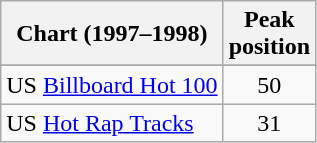<table class="wikitable sortable">
<tr>
<th>Chart (1997–1998)</th>
<th>Peak<br>position</th>
</tr>
<tr>
</tr>
<tr>
<td>US <a href='#'>Billboard Hot 100</a></td>
<td align="center">50</td>
</tr>
<tr>
<td>US <a href='#'>Hot Rap Tracks</a></td>
<td align="center">31</td>
</tr>
</table>
